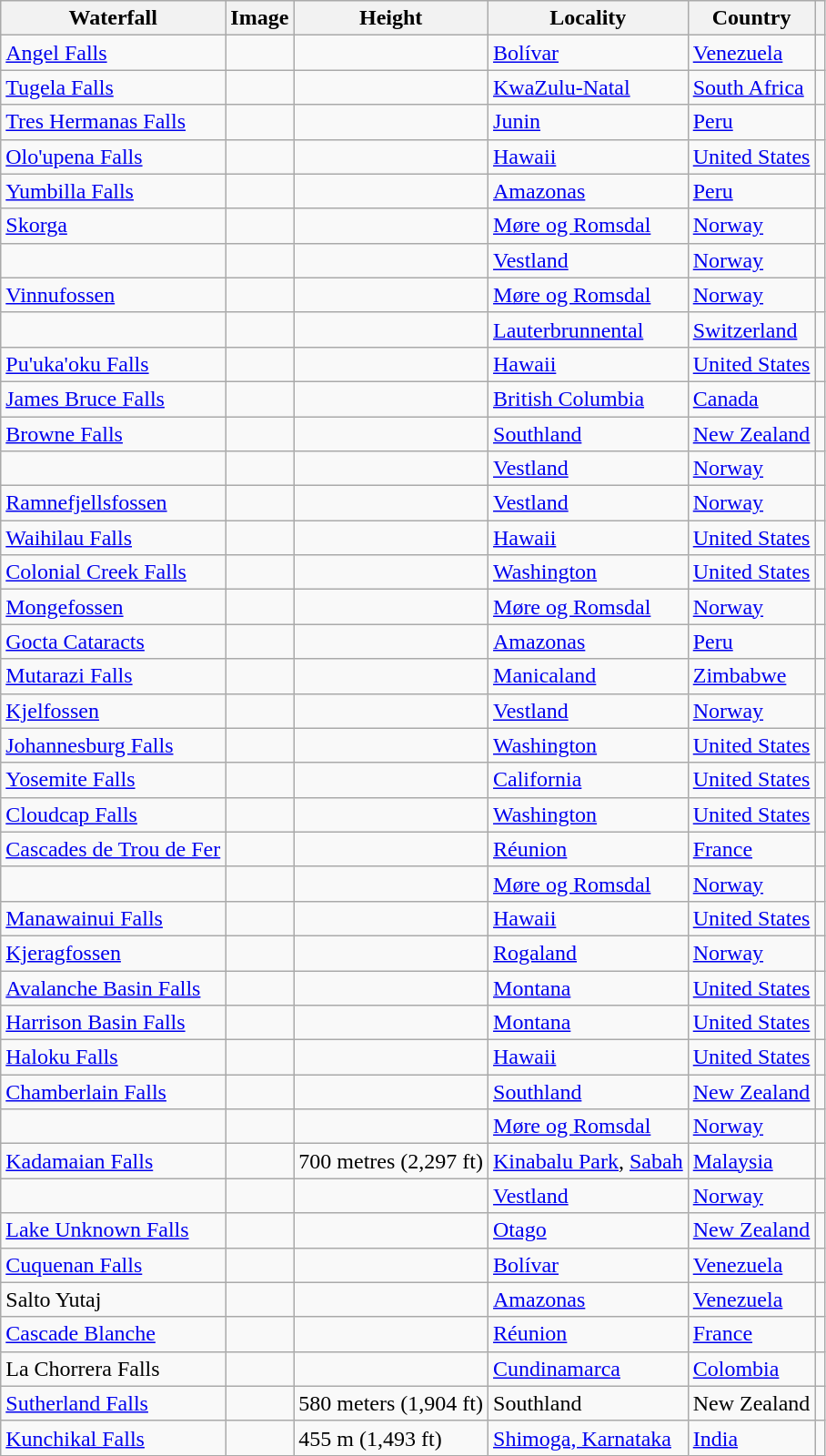<table class="wikitable sortable">
<tr>
<th>Waterfall</th>
<th class="unsortable">Image</th>
<th>Height</th>
<th>Locality</th>
<th>Country</th>
<th class="unsortable"></th>
</tr>
<tr>
<td><a href='#'>Angel Falls</a></td>
<td></td>
<td></td>
<td><a href='#'>Bolívar</a></td>
<td><a href='#'>Venezuela</a></td>
<td></td>
</tr>
<tr>
<td><a href='#'>Tugela Falls</a></td>
<td></td>
<td></td>
<td><a href='#'>KwaZulu-Natal</a></td>
<td><a href='#'>South Africa</a></td>
<td></td>
</tr>
<tr>
<td><a href='#'>Tres Hermanas Falls</a></td>
<td></td>
<td></td>
<td><a href='#'>Junin</a></td>
<td><a href='#'>Peru</a></td>
<td></td>
</tr>
<tr>
<td><a href='#'>Olo'upena Falls</a></td>
<td></td>
<td></td>
<td><a href='#'>Hawaii</a></td>
<td><a href='#'>United States</a></td>
<td></td>
</tr>
<tr>
<td><a href='#'>Yumbilla Falls</a></td>
<td></td>
<td></td>
<td><a href='#'>Amazonas</a></td>
<td><a href='#'>Peru</a></td>
<td></td>
</tr>
<tr>
<td><a href='#'>Skorga</a></td>
<td></td>
<td></td>
<td><a href='#'>Møre og Romsdal</a></td>
<td><a href='#'>Norway</a></td>
<td></td>
</tr>
<tr>
<td></td>
<td></td>
<td></td>
<td><a href='#'>Vestland</a></td>
<td><a href='#'>Norway</a></td>
<td></td>
</tr>
<tr>
<td><a href='#'>Vinnufossen</a></td>
<td></td>
<td></td>
<td><a href='#'>Møre og Romsdal</a></td>
<td><a href='#'>Norway</a></td>
<td></td>
</tr>
<tr>
<td></td>
<td></td>
<td></td>
<td><a href='#'>Lauterbrunnental</a></td>
<td><a href='#'>Switzerland</a></td>
<td></td>
</tr>
<tr>
<td><a href='#'>Pu'uka'oku Falls</a></td>
<td></td>
<td></td>
<td><a href='#'>Hawaii</a></td>
<td><a href='#'>United States</a></td>
<td></td>
</tr>
<tr>
<td><a href='#'>James Bruce Falls</a></td>
<td></td>
<td></td>
<td><a href='#'>British Columbia</a></td>
<td><a href='#'>Canada</a></td>
<td></td>
</tr>
<tr>
<td><a href='#'>Browne Falls</a></td>
<td></td>
<td></td>
<td><a href='#'>Southland</a></td>
<td><a href='#'>New Zealand</a></td>
<td></td>
</tr>
<tr>
<td></td>
<td></td>
<td></td>
<td><a href='#'>Vestland</a></td>
<td><a href='#'>Norway</a></td>
<td></td>
</tr>
<tr>
<td><a href='#'>Ramnefjellsfossen</a></td>
<td></td>
<td></td>
<td><a href='#'>Vestland</a></td>
<td><a href='#'>Norway</a></td>
<td></td>
</tr>
<tr>
<td><a href='#'>Waihilau Falls</a></td>
<td></td>
<td></td>
<td><a href='#'>Hawaii</a></td>
<td><a href='#'>United States</a></td>
<td></td>
</tr>
<tr>
<td><a href='#'>Colonial Creek Falls</a></td>
<td></td>
<td></td>
<td><a href='#'>Washington</a></td>
<td><a href='#'>United States</a></td>
<td></td>
</tr>
<tr>
<td><a href='#'>Mongefossen</a></td>
<td></td>
<td></td>
<td><a href='#'>Møre og Romsdal</a></td>
<td><a href='#'>Norway</a></td>
<td></td>
</tr>
<tr>
<td><a href='#'>Gocta Cataracts</a></td>
<td></td>
<td></td>
<td><a href='#'>Amazonas</a></td>
<td><a href='#'>Peru</a></td>
<td></td>
</tr>
<tr>
<td><a href='#'>Mutarazi Falls</a></td>
<td></td>
<td></td>
<td><a href='#'>Manicaland</a></td>
<td><a href='#'>Zimbabwe</a></td>
<td></td>
</tr>
<tr>
<td><a href='#'>Kjelfossen</a></td>
<td></td>
<td></td>
<td><a href='#'>Vestland</a></td>
<td><a href='#'>Norway</a></td>
<td></td>
</tr>
<tr>
<td><a href='#'>Johannesburg Falls</a></td>
<td></td>
<td></td>
<td><a href='#'>Washington</a></td>
<td><a href='#'>United States</a></td>
<td></td>
</tr>
<tr>
<td><a href='#'>Yosemite Falls</a></td>
<td></td>
<td></td>
<td><a href='#'>California</a></td>
<td><a href='#'>United States</a></td>
<td></td>
</tr>
<tr>
<td><a href='#'>Cloudcap Falls</a></td>
<td></td>
<td></td>
<td><a href='#'>Washington</a></td>
<td><a href='#'>United States</a></td>
<td></td>
</tr>
<tr>
<td><a href='#'>Cascades de Trou de Fer</a></td>
<td></td>
<td></td>
<td><a href='#'>Réunion</a></td>
<td><a href='#'>France</a></td>
<td></td>
</tr>
<tr>
<td></td>
<td></td>
<td></td>
<td><a href='#'>Møre og Romsdal</a></td>
<td><a href='#'>Norway</a></td>
<td></td>
</tr>
<tr>
<td><a href='#'>Manawainui Falls</a></td>
<td></td>
<td></td>
<td><a href='#'>Hawaii</a></td>
<td><a href='#'>United States</a></td>
<td></td>
</tr>
<tr>
<td><a href='#'>Kjeragfossen</a></td>
<td></td>
<td></td>
<td><a href='#'>Rogaland</a></td>
<td><a href='#'>Norway</a></td>
<td></td>
</tr>
<tr>
<td><a href='#'>Avalanche Basin Falls</a></td>
<td></td>
<td></td>
<td><a href='#'>Montana</a></td>
<td><a href='#'>United States</a></td>
<td></td>
</tr>
<tr>
<td><a href='#'>Harrison Basin Falls</a></td>
<td></td>
<td></td>
<td><a href='#'>Montana</a></td>
<td><a href='#'>United States</a></td>
<td></td>
</tr>
<tr>
<td><a href='#'>Haloku Falls</a></td>
<td></td>
<td></td>
<td><a href='#'>Hawaii</a></td>
<td><a href='#'>United States</a></td>
<td></td>
</tr>
<tr>
<td><a href='#'>Chamberlain Falls</a></td>
<td></td>
<td></td>
<td><a href='#'>Southland</a></td>
<td><a href='#'>New Zealand</a></td>
<td></td>
</tr>
<tr>
<td></td>
<td></td>
<td></td>
<td><a href='#'>Møre og Romsdal</a></td>
<td><a href='#'>Norway</a></td>
<td></td>
</tr>
<tr>
<td><a href='#'>Kadamaian Falls</a></td>
<td></td>
<td>700 metres (2,297 ft)</td>
<td><a href='#'>Kinabalu Park</a>, <a href='#'>Sabah</a></td>
<td><a href='#'>Malaysia</a></td>
<td></td>
</tr>
<tr>
<td></td>
<td></td>
<td></td>
<td><a href='#'>Vestland</a></td>
<td><a href='#'>Norway</a></td>
<td></td>
</tr>
<tr>
<td><a href='#'>Lake Unknown Falls</a></td>
<td></td>
<td></td>
<td><a href='#'>Otago</a></td>
<td><a href='#'>New Zealand</a></td>
<td></td>
</tr>
<tr>
<td><a href='#'>Cuquenan Falls</a></td>
<td></td>
<td></td>
<td><a href='#'>Bolívar</a></td>
<td><a href='#'>Venezuela</a></td>
<td></td>
</tr>
<tr>
<td>Salto Yutaj</td>
<td></td>
<td></td>
<td><a href='#'>Amazonas</a></td>
<td><a href='#'>Venezuela</a></td>
<td></td>
</tr>
<tr>
<td><a href='#'>Cascade Blanche</a></td>
<td></td>
<td></td>
<td><a href='#'>Réunion</a></td>
<td><a href='#'>France</a></td>
<td></td>
</tr>
<tr>
<td>La Chorrera Falls</td>
<td></td>
<td></td>
<td><a href='#'>Cundinamarca</a></td>
<td><a href='#'>Colombia</a></td>
<td></td>
</tr>
<tr>
<td><a href='#'>Sutherland Falls</a></td>
<td></td>
<td>580 meters (1,904 ft)</td>
<td>Southland</td>
<td>New Zealand</td>
<td></td>
</tr>
<tr>
<td><a href='#'>Kunchikal Falls</a></td>
<td></td>
<td>455 m (1,493 ft)</td>
<td><a href='#'>Shimoga, Karnataka</a></td>
<td><a href='#'>India</a></td>
<td></td>
</tr>
</table>
